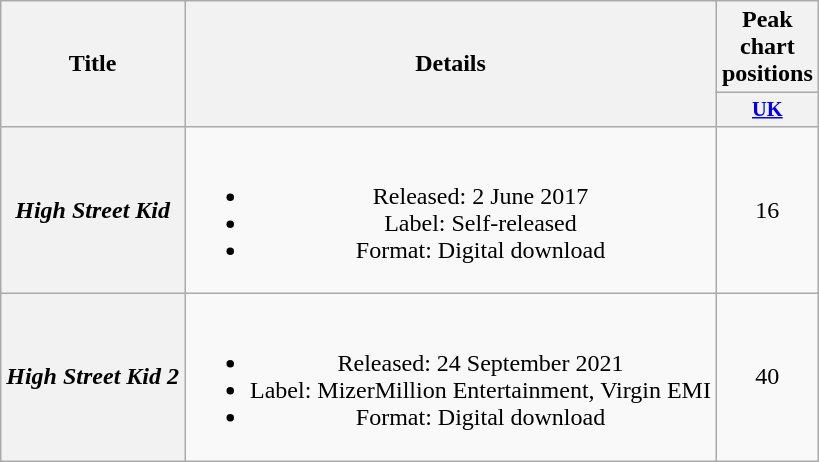<table class="wikitable plainrowheaders" style="text-align:center;">
<tr>
<th scope="col" rowspan="2">Title</th>
<th scope="col" rowspan="2">Details</th>
<th scope="col" colspan="1">Peak chart positions</th>
</tr>
<tr>
<th scope="col" style="width:3em;font-size:85%;"><a href='#'>UK</a><br></th>
</tr>
<tr>
<th scope="row"><em>High Street Kid</em></th>
<td><br><ul><li>Released: 2 June 2017</li><li>Label: Self-released</li><li>Format: Digital download</li></ul></td>
<td>16</td>
</tr>
<tr>
<th scope="row"><em>High Street Kid 2</em></th>
<td><br><ul><li>Released: 24 September 2021</li><li>Label: MizerMillion Entertainment, Virgin EMI</li><li>Format: Digital download</li></ul></td>
<td>40</td>
</tr>
</table>
